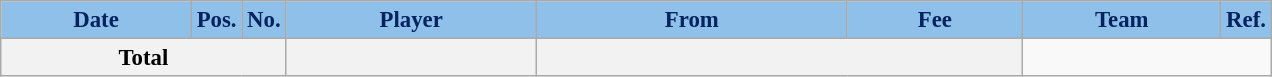<table class="wikitable" style="text-align:center; font-size:95%; ">
<tr>
<th style="background:#8FC0E9; color:#022360; width:120px;">Date</th>
<th style="background:#8FC0E9; color:#022360; width:20px;">Pos.</th>
<th style="background:#8FC0E9; color:#022360; width:20px;">No.</th>
<th style="background:#8FC0E9; color:#022360; width:160px;">Player</th>
<th style="background:#8FC0E9; color:#022360; width:200px;">From</th>
<th style="background:#8FC0E9; color:#022360; width:110px;">Fee</th>
<th style="background:#8FC0E9; color:#022360; width:125px;">Team</th>
<th style="background:#8FC0E9; color:#022360; width:25px;">Ref.</th>
</tr>
<tr>
<th colspan="3">Total</th>
<th colspan="1"></th>
<th colspan="2"></th>
</tr>
</table>
